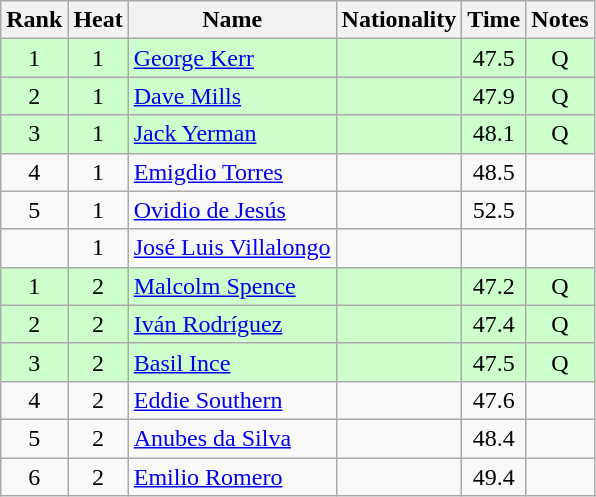<table class="wikitable sortable" style="text-align:center">
<tr>
<th>Rank</th>
<th>Heat</th>
<th>Name</th>
<th>Nationality</th>
<th>Time</th>
<th>Notes</th>
</tr>
<tr bgcolor=ccffcc>
<td>1</td>
<td>1</td>
<td align=left><a href='#'>George Kerr</a></td>
<td align=left></td>
<td>47.5</td>
<td>Q</td>
</tr>
<tr bgcolor=ccffcc>
<td>2</td>
<td>1</td>
<td align=left><a href='#'>Dave Mills</a></td>
<td align=left></td>
<td>47.9</td>
<td>Q</td>
</tr>
<tr bgcolor=ccffcc>
<td>3</td>
<td>1</td>
<td align=left><a href='#'>Jack Yerman</a></td>
<td align=left></td>
<td>48.1</td>
<td>Q</td>
</tr>
<tr>
<td>4</td>
<td>1</td>
<td align=left><a href='#'>Emigdio Torres</a></td>
<td align=left></td>
<td>48.5</td>
<td></td>
</tr>
<tr>
<td>5</td>
<td>1</td>
<td align=left><a href='#'>Ovidio de Jesús</a></td>
<td align=left></td>
<td>52.5</td>
<td></td>
</tr>
<tr>
<td></td>
<td>1</td>
<td align=left><a href='#'>José Luis Villalongo</a></td>
<td align=left></td>
<td></td>
<td></td>
</tr>
<tr bgcolor=ccffcc>
<td>1</td>
<td>2</td>
<td align=left><a href='#'>Malcolm Spence</a></td>
<td align=left></td>
<td>47.2</td>
<td>Q</td>
</tr>
<tr bgcolor=ccffcc>
<td>2</td>
<td>2</td>
<td align=left><a href='#'>Iván Rodríguez</a></td>
<td align=left></td>
<td>47.4</td>
<td>Q</td>
</tr>
<tr bgcolor=ccffcc>
<td>3</td>
<td>2</td>
<td align=left><a href='#'>Basil Ince</a></td>
<td align=left></td>
<td>47.5</td>
<td>Q</td>
</tr>
<tr>
<td>4</td>
<td>2</td>
<td align=left><a href='#'>Eddie Southern</a></td>
<td align=left></td>
<td>47.6</td>
<td></td>
</tr>
<tr>
<td>5</td>
<td>2</td>
<td align=left><a href='#'>Anubes da Silva</a></td>
<td align=left></td>
<td>48.4</td>
<td></td>
</tr>
<tr>
<td>6</td>
<td>2</td>
<td align=left><a href='#'>Emilio Romero</a></td>
<td align=left></td>
<td>49.4</td>
<td></td>
</tr>
</table>
